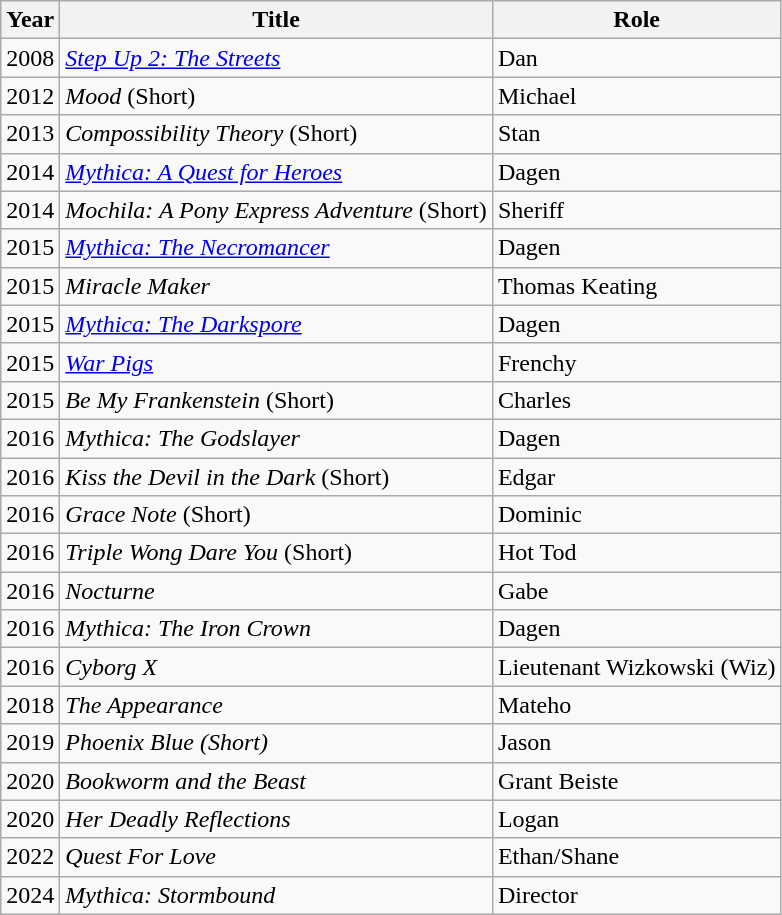<table class=" wikitable sortable">
<tr>
<th>Year</th>
<th>Title</th>
<th>Role</th>
</tr>
<tr>
<td>2008</td>
<td><em> <a href='#'>Step Up 2: The Streets</a></em></td>
<td>Dan</td>
</tr>
<tr>
<td>2012</td>
<td><em> Mood</em> (Short)</td>
<td>Michael</td>
</tr>
<tr>
<td>2013</td>
<td><em> Compossibility Theory</em>  (Short)</td>
<td>Stan</td>
</tr>
<tr>
<td>2014</td>
<td><em> <a href='#'>Mythica: A Quest for Heroes</a></em></td>
<td>Dagen</td>
</tr>
<tr>
<td>2014</td>
<td><em> Mochila: A Pony Express Adventure </em>  (Short)</td>
<td>Sheriff</td>
</tr>
<tr>
<td>2015</td>
<td><em> <a href='#'>Mythica: The Necromancer</a> </em></td>
<td>Dagen</td>
</tr>
<tr>
<td>2015</td>
<td><em> Miracle Maker </em></td>
<td>Thomas Keating</td>
</tr>
<tr>
<td>2015</td>
<td><em> <a href='#'>Mythica: The Darkspore</a> </em></td>
<td>Dagen</td>
</tr>
<tr>
<td>2015</td>
<td><em> <a href='#'>War Pigs</a> </em></td>
<td>Frenchy</td>
</tr>
<tr>
<td>2015</td>
<td><em> Be My Frankenstein </em>  (Short)</td>
<td>Charles</td>
</tr>
<tr>
<td>2016</td>
<td><em> Mythica: The Godslayer</em></td>
<td>Dagen</td>
</tr>
<tr>
<td>2016</td>
<td><em> Kiss the Devil in the Dark </em>  (Short)</td>
<td>Edgar</td>
</tr>
<tr>
<td>2016</td>
<td><em> Grace Note </em>  (Short)</td>
<td>Dominic</td>
</tr>
<tr>
<td>2016</td>
<td><em> Triple Wong Dare You</em>  (Short)</td>
<td>Hot Tod</td>
</tr>
<tr>
<td>2016</td>
<td><em> Nocturne </em></td>
<td>Gabe</td>
</tr>
<tr>
<td>2016</td>
<td><em> Mythica: The Iron Crown</em></td>
<td>Dagen</td>
</tr>
<tr>
<td>2016</td>
<td><em> Cyborg X </em></td>
<td>Lieutenant Wizkowski (Wiz)</td>
</tr>
<tr>
<td>2018</td>
<td><em> The Appearance </em></td>
<td>Mateho</td>
</tr>
<tr>
<td>2019</td>
<td><em> Phoenix Blue (Short) </em></td>
<td>Jason</td>
</tr>
<tr>
<td>2020</td>
<td><em> Bookworm and the Beast </em></td>
<td>Grant Beiste</td>
</tr>
<tr>
<td>2020</td>
<td><em> Her Deadly Reflections </em></td>
<td>Logan</td>
</tr>
<tr>
<td>2022</td>
<td><em> Quest For Love </em></td>
<td>Ethan/Shane</td>
</tr>
<tr>
<td>2024</td>
<td><em> Mythica: Stormbound </em></td>
<td>Director</td>
</tr>
</table>
